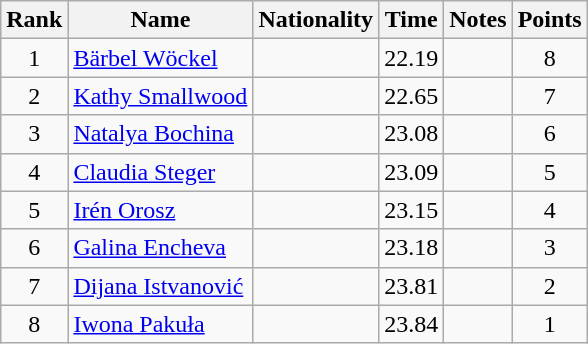<table class="wikitable sortable" style="text-align:center">
<tr>
<th>Rank</th>
<th>Name</th>
<th>Nationality</th>
<th>Time</th>
<th>Notes</th>
<th>Points</th>
</tr>
<tr>
<td>1</td>
<td align=left><a href='#'>Bärbel Wöckel</a></td>
<td align=left></td>
<td>22.19</td>
<td></td>
<td>8</td>
</tr>
<tr>
<td>2</td>
<td align=left><a href='#'>Kathy Smallwood</a></td>
<td align=left></td>
<td>22.65</td>
<td></td>
<td>7</td>
</tr>
<tr>
<td>3</td>
<td align=left><a href='#'>Natalya Bochina</a></td>
<td align=left></td>
<td>23.08</td>
<td></td>
<td>6</td>
</tr>
<tr>
<td>4</td>
<td align=left><a href='#'>Claudia Steger</a></td>
<td align=left></td>
<td>23.09</td>
<td></td>
<td>5</td>
</tr>
<tr>
<td>5</td>
<td align=left><a href='#'>Irén Orosz</a></td>
<td align=left></td>
<td>23.15</td>
<td></td>
<td>4</td>
</tr>
<tr>
<td>6</td>
<td align=left><a href='#'>Galina Encheva</a></td>
<td align=left></td>
<td>23.18</td>
<td></td>
<td>3</td>
</tr>
<tr>
<td>7</td>
<td align=left><a href='#'>Dijana Istvanović</a></td>
<td align=left></td>
<td>23.81</td>
<td></td>
<td>2</td>
</tr>
<tr>
<td>8</td>
<td align=left><a href='#'>Iwona Pakuła</a></td>
<td align=left></td>
<td>23.84</td>
<td></td>
<td>1</td>
</tr>
</table>
